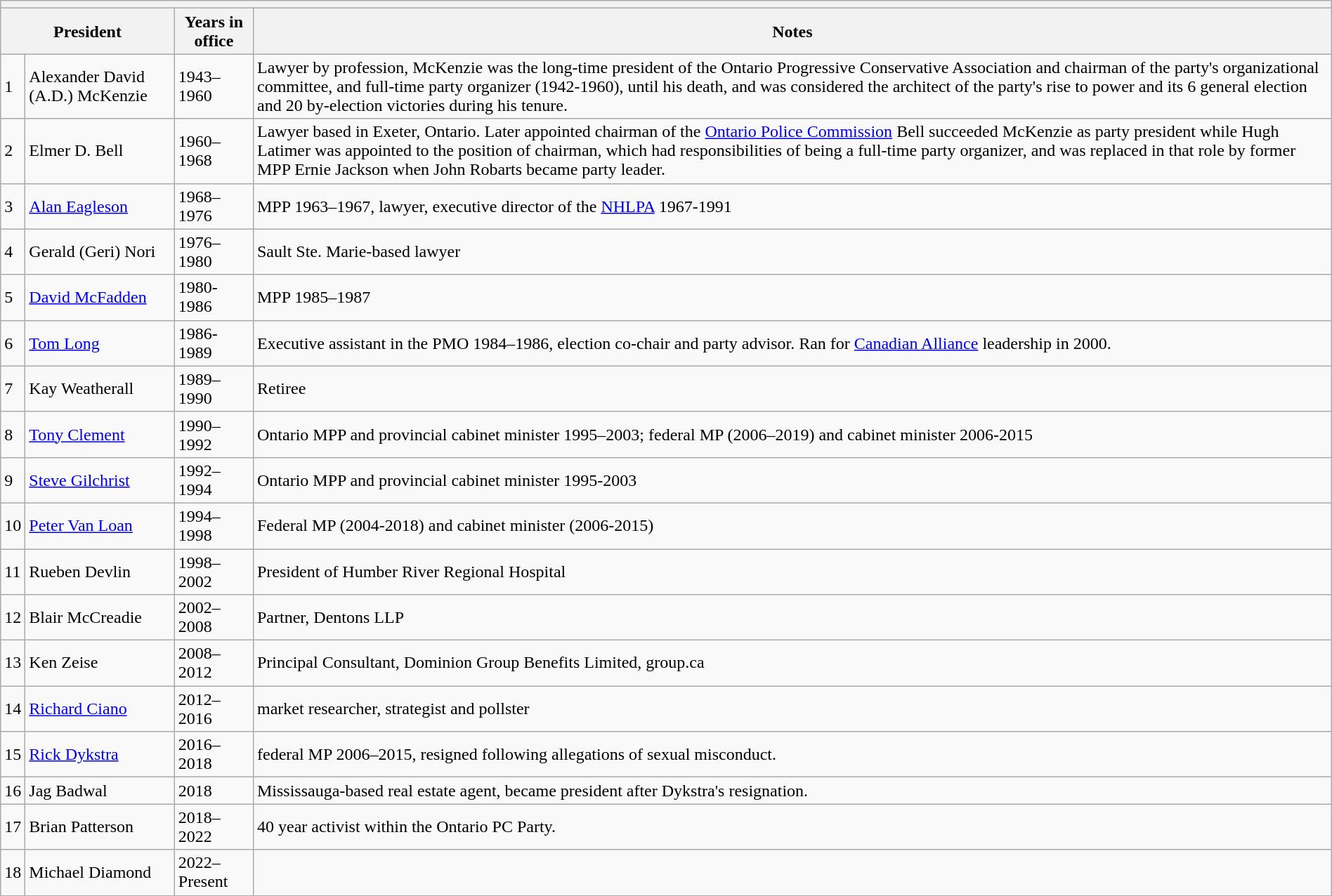<table class="wikitable" style=width:100%;>
<tr>
<th colspan="4"></th>
</tr>
<tr>
<th colspan="2">President</th>
<th>Years in office</th>
<th>Notes</th>
</tr>
<tr>
<td>1</td>
<td>Alexander David (A.D.) McKenzie</td>
<td>1943–1960</td>
<td>Lawyer by profession, McKenzie was the long-time president of the Ontario Progressive Conservative Association and chairman of the party's organizational committee, and full-time party organizer (1942-1960), until his death, and was considered the architect of the party's rise to power and its 6 general election and 20 by-election victories during his tenure.</td>
</tr>
<tr>
<td>2</td>
<td>Elmer D. Bell</td>
<td>1960–1968</td>
<td>Lawyer based in Exeter, Ontario. Later appointed chairman of the <a href='#'>Ontario Police Commission</a> Bell succeeded McKenzie as party president while Hugh Latimer was appointed to the position of chairman, which had responsibilities of being a full-time party organizer, and was replaced in that role by former MPP Ernie Jackson when John Robarts became party leader.</td>
</tr>
<tr>
<td>3</td>
<td><a href='#'>Alan Eagleson</a></td>
<td>1968–1976</td>
<td>MPP 1963–1967, lawyer, executive director of the <a href='#'>NHLPA</a> 1967-1991</td>
</tr>
<tr>
<td>4</td>
<td>Gerald (Geri) Nori</td>
<td>1976–1980</td>
<td>Sault Ste. Marie-based lawyer</td>
</tr>
<tr>
<td>5</td>
<td><a href='#'>David McFadden</a></td>
<td>1980-1986</td>
<td>MPP 1985–1987</td>
</tr>
<tr>
<td>6</td>
<td><a href='#'>Tom Long</a></td>
<td>1986-1989</td>
<td>Executive assistant in the PMO 1984–1986, election co-chair and party advisor. Ran for <a href='#'>Canadian Alliance</a> leadership in 2000.</td>
</tr>
<tr>
<td>7</td>
<td>Kay Weatherall</td>
<td>1989–1990</td>
<td>Retiree</td>
</tr>
<tr>
<td>8</td>
<td><a href='#'>Tony Clement</a></td>
<td>1990–1992</td>
<td>Ontario MPP and provincial cabinet minister 1995–2003; federal MP (2006–2019) and cabinet minister 2006-2015 </td>
</tr>
<tr>
<td>9</td>
<td><a href='#'>Steve Gilchrist</a></td>
<td>1992–1994</td>
<td>Ontario MPP and provincial cabinet minister 1995-2003</td>
</tr>
<tr>
<td>10</td>
<td><a href='#'>Peter Van Loan</a></td>
<td>1994–1998</td>
<td>Federal MP (2004-2018) and cabinet minister (2006-2015)</td>
</tr>
<tr>
<td>11</td>
<td>Rueben Devlin</td>
<td>1998–2002</td>
<td>President of Humber River Regional Hospital</td>
</tr>
<tr>
<td>12</td>
<td>Blair McCreadie</td>
<td>2002–2008</td>
<td>Partner, Dentons LLP</td>
</tr>
<tr>
<td>13</td>
<td>Ken Zeise</td>
<td>2008–2012</td>
<td>Principal Consultant, Dominion Group Benefits Limited, group.ca</td>
</tr>
<tr>
<td>14</td>
<td><a href='#'>Richard Ciano</a></td>
<td>2012–2016</td>
<td>market researcher, strategist and pollster</td>
</tr>
<tr>
<td>15</td>
<td><a href='#'>Rick Dykstra</a></td>
<td>2016–2018</td>
<td>federal MP 2006–2015, resigned following allegations of sexual misconduct.</td>
</tr>
<tr>
<td>16</td>
<td>Jag Badwal</td>
<td>2018</td>
<td>Mississauga-based real estate agent, became president after Dykstra's resignation.</td>
</tr>
<tr>
<td>17</td>
<td>Brian Patterson</td>
<td>2018–2022</td>
<td>40 year activist within the Ontario PC Party.</td>
</tr>
<tr>
<td>18</td>
<td>Michael Diamond</td>
<td>2022–Present</td>
<td></td>
</tr>
</table>
